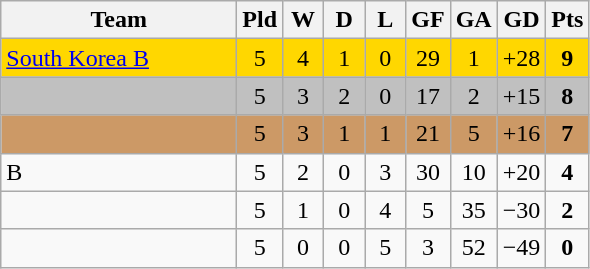<table class="wikitable" style="text-align:center;">
<tr>
<th width=150>Team</th>
<th width=20>Pld</th>
<th width=20>W</th>
<th width=20>D</th>
<th width=20>L</th>
<th width=20>GF</th>
<th width=20>GA</th>
<th width=20>GD</th>
<th width=20>Pts</th>
</tr>
<tr bgcolor="gold">
<td align="left"> <a href='#'>South Korea B</a></td>
<td>5</td>
<td>4</td>
<td>1</td>
<td>0</td>
<td>29</td>
<td>1</td>
<td>+28</td>
<td><strong>9</strong></td>
</tr>
<tr bgcolor="silver">
<td align="left"></td>
<td>5</td>
<td>3</td>
<td>2</td>
<td>0</td>
<td>17</td>
<td>2</td>
<td>+15</td>
<td><strong>8</strong></td>
</tr>
<tr bgcolor="#cc9966">
<td align="left"></td>
<td>5</td>
<td>3</td>
<td>1</td>
<td>1</td>
<td>21</td>
<td>5</td>
<td>+16</td>
<td><strong>7</strong></td>
</tr>
<tr>
<td align="left"> B</td>
<td>5</td>
<td>2</td>
<td>0</td>
<td>3</td>
<td>30</td>
<td>10</td>
<td>+20</td>
<td><strong>4</strong></td>
</tr>
<tr>
<td align="left"></td>
<td>5</td>
<td>1</td>
<td>0</td>
<td>4</td>
<td>5</td>
<td>35</td>
<td>−30</td>
<td><strong>2</strong></td>
</tr>
<tr>
<td align="left"></td>
<td>5</td>
<td>0</td>
<td>0</td>
<td>5</td>
<td>3</td>
<td>52</td>
<td>−49</td>
<td><strong>0</strong></td>
</tr>
</table>
